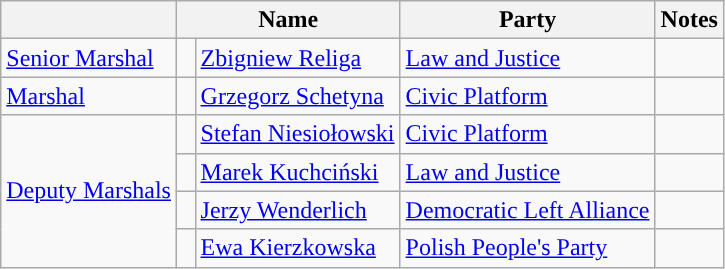<table class="wikitable">
<tr>
<th class="sortable"></th>
<th colspan=2>Name</th>
<th>Party</th>
<th>Notes</th>
</tr>
<tr>
<td><a href='#'>Senior Marshal</a></td>
<td width=5px style="background-color: "></td>
<td><a href='#'>Zbigniew Religa</a></td>
<td><a href='#'>Law and Justice</a></td>
<td></td>
</tr>
<tr>
<td><a href='#'>Marshal</a></td>
<td style="background-color: "></td>
<td><a href='#'>Grzegorz Schetyna</a></td>
<td><a href='#'>Civic Platform</a></td>
<td></td>
</tr>
<tr>
<td rowspan=4><a href='#'>Deputy Marshals</a></td>
<td style="background-color: "></td>
<td><a href='#'>Stefan Niesiołowski</a></td>
<td><a href='#'>Civic Platform</a></td>
<td></td>
</tr>
<tr>
<td style="background-color: "></td>
<td><a href='#'>Marek Kuchciński</a></td>
<td><a href='#'>Law and Justice</a></td>
<td></td>
</tr>
<tr>
<td style="background-color: "></td>
<td><a href='#'>Jerzy Wenderlich</a></td>
<td><a href='#'>Democratic Left Alliance</a></td>
<td></td>
</tr>
<tr>
<td style="background-color: "></td>
<td><a href='#'>Ewa Kierzkowska</a></td>
<td><a href='#'>Polish People's Party</a></td>
<td></td>
</tr>
</table>
